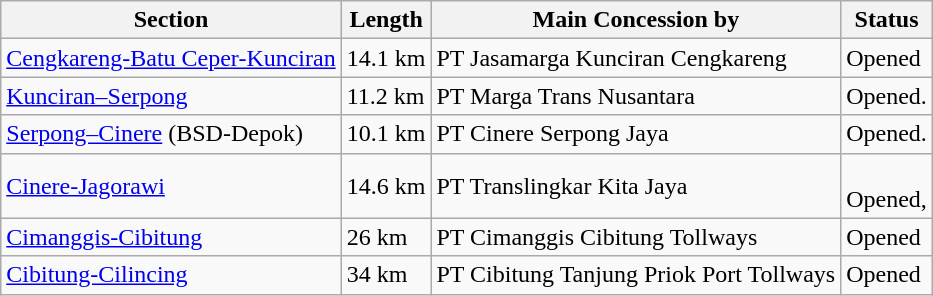<table class="wikitable">
<tr>
<th>Section</th>
<th>Length</th>
<th>Main Concession by</th>
<th>Status</th>
</tr>
<tr>
<td><a href='#'>Cengkareng-Batu Ceper-Kunciran</a></td>
<td>14.1 km</td>
<td>PT Jasamarga Kunciran Cengkareng<br></td>
<td>Opened</td>
</tr>
<tr>
<td><a href='#'>Kunciran–Serpong</a></td>
<td>11.2 km</td>
<td>PT Marga Trans Nusantara<br></td>
<td>Opened.</td>
</tr>
<tr>
<td><a href='#'>Serpong–Cinere</a> (BSD-Depok) </td>
<td>10.1 km</td>
<td>PT Cinere Serpong Jaya<br></td>
<td>Opened. </td>
</tr>
<tr>
<td><a href='#'>Cinere-Jagorawi</a></td>
<td>14.6 km</td>
<td>PT Translingkar Kita Jaya<br></td>
<td><br>Opened,</td>
</tr>
<tr>
<td><a href='#'>Cimanggis-Cibitung</a></td>
<td>26 km</td>
<td>PT Cimanggis Cibitung Tollways</td>
<td>Opened</td>
</tr>
<tr>
<td><a href='#'>Cibitung-Cilincing</a></td>
<td>34 km</td>
<td>PT Cibitung Tanjung Priok Port Tollways</td>
<td>Opened</td>
</tr>
</table>
